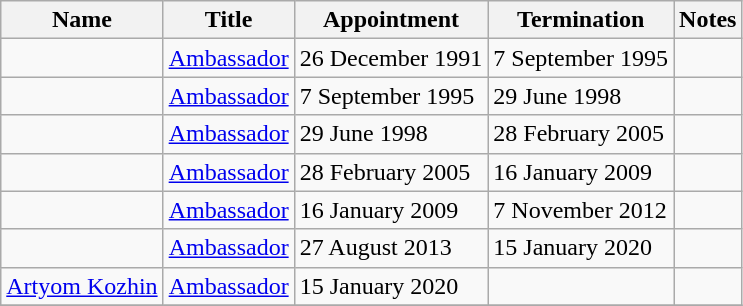<table class="wikitable">
<tr valign="middle">
<th>Name</th>
<th>Title</th>
<th>Appointment</th>
<th>Termination</th>
<th>Notes</th>
</tr>
<tr>
<td></td>
<td><a href='#'>Ambassador</a></td>
<td>26 December 1991</td>
<td>7 September 1995</td>
<td></td>
</tr>
<tr>
<td></td>
<td><a href='#'>Ambassador</a></td>
<td>7 September 1995</td>
<td>29 June 1998</td>
<td></td>
</tr>
<tr>
<td></td>
<td><a href='#'>Ambassador</a></td>
<td>29 June 1998</td>
<td>28 February 2005</td>
<td></td>
</tr>
<tr>
<td></td>
<td><a href='#'>Ambassador</a></td>
<td>28 February 2005</td>
<td>16 January 2009</td>
<td></td>
</tr>
<tr>
<td></td>
<td><a href='#'>Ambassador</a></td>
<td>16 January 2009</td>
<td>7 November 2012</td>
<td></td>
</tr>
<tr>
<td></td>
<td><a href='#'>Ambassador</a></td>
<td>27 August 2013</td>
<td>15 January 2020</td>
<td></td>
</tr>
<tr>
<td><a href='#'>Artyom Kozhin</a></td>
<td><a href='#'>Ambassador</a></td>
<td>15 January 2020</td>
<td></td>
<td></td>
</tr>
<tr>
</tr>
</table>
